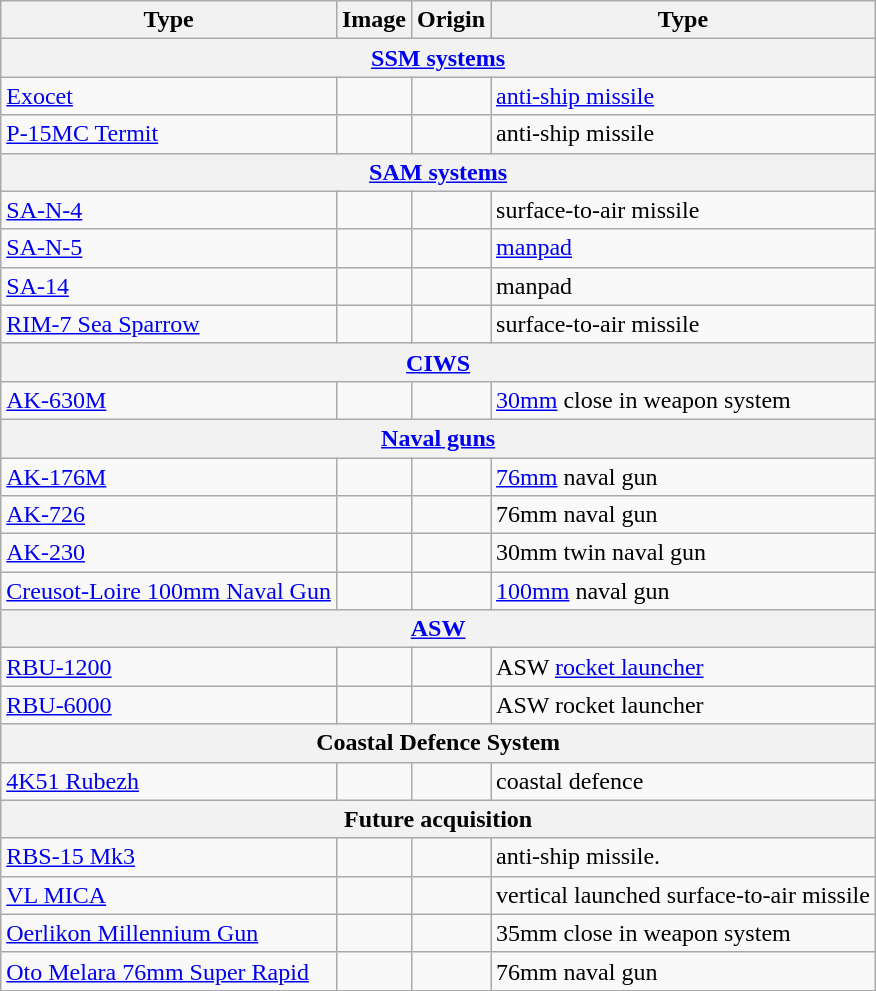<table class="wikitable">
<tr>
<th>Type</th>
<th>Image</th>
<th>Origin</th>
<th>Type</th>
</tr>
<tr>
<th colspan="4"><a href='#'>SSM systems</a></th>
</tr>
<tr>
<td><a href='#'>Exocet</a></td>
<td></td>
<td></td>
<td><a href='#'>anti-ship missile</a></td>
</tr>
<tr>
<td><a href='#'>P-15MC Termit</a></td>
<td></td>
<td></td>
<td>anti-ship missile</td>
</tr>
<tr>
<th colspan="4"><a href='#'>SAM systems</a></th>
</tr>
<tr>
<td><a href='#'>SA-N-4</a></td>
<td></td>
<td></td>
<td>surface-to-air missile</td>
</tr>
<tr>
<td><a href='#'>SA-N-5</a></td>
<td></td>
<td></td>
<td><a href='#'>manpad</a></td>
</tr>
<tr>
<td><a href='#'>SA-14</a></td>
<td></td>
<td></td>
<td>manpad</td>
</tr>
<tr>
<td><a href='#'>RIM-7 Sea Sparrow</a></td>
<td></td>
<td></td>
<td>surface-to-air missile</td>
</tr>
<tr>
<th colspan="4"><a href='#'>CIWS</a></th>
</tr>
<tr>
<td><a href='#'>AK-630M</a></td>
<td></td>
<td></td>
<td><a href='#'>30mm</a> close in weapon system</td>
</tr>
<tr>
<th colspan="4"><a href='#'>Naval guns</a></th>
</tr>
<tr>
<td><a href='#'>AK-176M</a></td>
<td></td>
<td></td>
<td><a href='#'>76mm</a> naval gun</td>
</tr>
<tr>
<td><a href='#'>AK-726</a></td>
<td></td>
<td></td>
<td>76mm naval gun</td>
</tr>
<tr>
<td><a href='#'>AK-230</a></td>
<td></td>
<td></td>
<td>30mm twin naval gun</td>
</tr>
<tr>
<td><a href='#'>Creusot-Loire 100mm Naval Gun</a></td>
<td></td>
<td></td>
<td><a href='#'>100mm</a> naval gun</td>
</tr>
<tr>
<th colspan="4"><a href='#'>ASW</a></th>
</tr>
<tr>
<td><a href='#'>RBU-1200</a></td>
<td></td>
<td></td>
<td>ASW <a href='#'>rocket launcher</a></td>
</tr>
<tr>
<td><a href='#'>RBU-6000</a></td>
<td></td>
<td></td>
<td>ASW rocket launcher</td>
</tr>
<tr>
<th colspan="4">Coastal Defence System</th>
</tr>
<tr>
<td><a href='#'>4K51 Rubezh</a></td>
<td></td>
<td></td>
<td>coastal defence</td>
</tr>
<tr>
<th colspan="4">Future acquisition</th>
</tr>
<tr>
<td><a href='#'>RBS-15 Mk3</a></td>
<td></td>
<td></td>
<td>anti-ship missile.</td>
</tr>
<tr>
<td><a href='#'>VL MICA</a></td>
<td></td>
<td></td>
<td>vertical launched surface-to-air missile</td>
</tr>
<tr>
<td><a href='#'>Oerlikon Millennium Gun</a></td>
<td></td>
<td></td>
<td>35mm close in weapon system</td>
</tr>
<tr>
<td><a href='#'>Oto Melara 76mm Super Rapid</a></td>
<td></td>
<td></td>
<td>76mm naval gun</td>
</tr>
</table>
